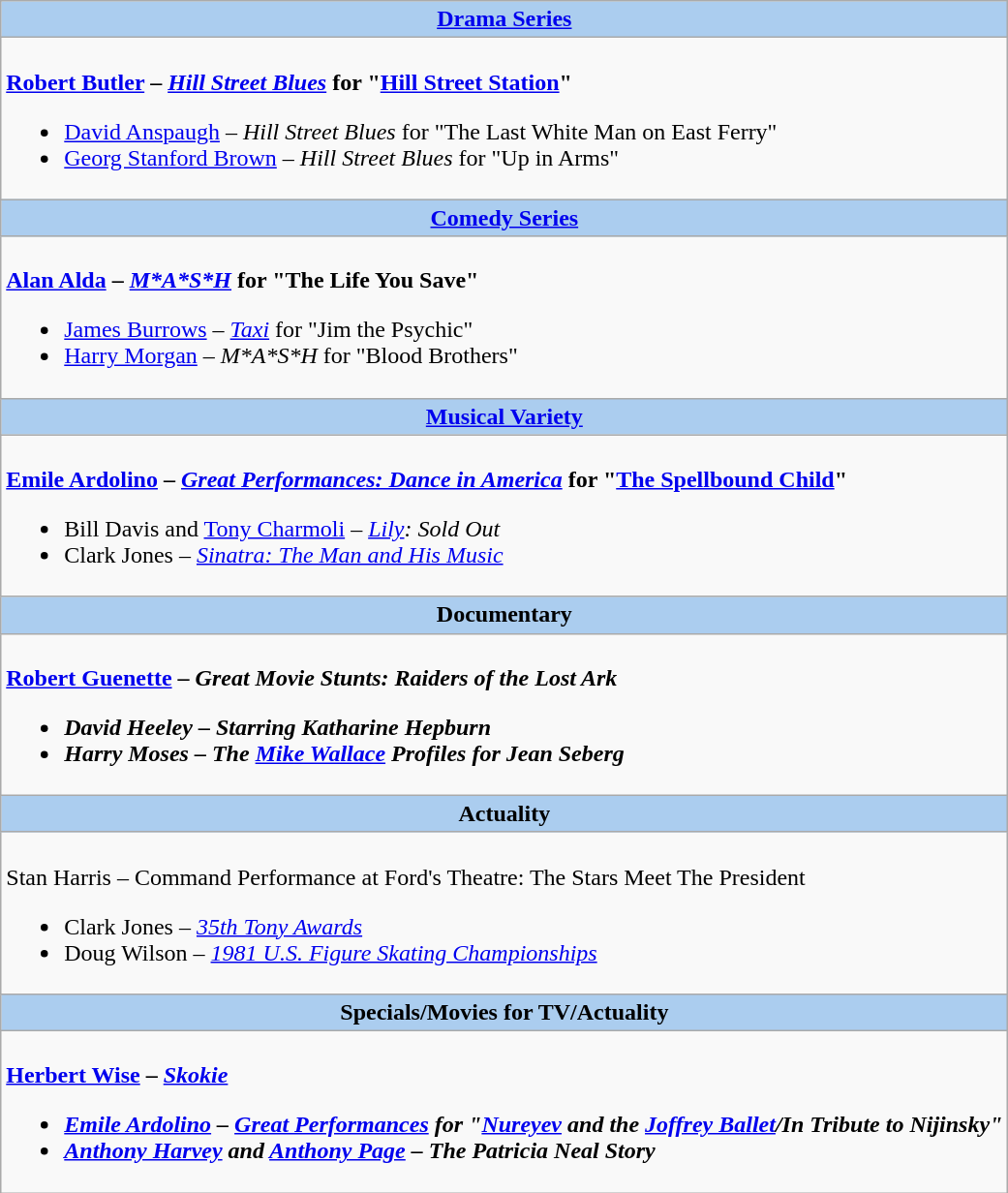<table class=wikitable style="width="100%">
<tr>
<th colspan="2" style="background:#abcdef;"><a href='#'>Drama Series</a></th>
</tr>
<tr>
<td colspan="2" style="vertical-align:top;"><br><strong><a href='#'>Robert Butler</a> – <em><a href='#'>Hill Street Blues</a></em> for "<a href='#'>Hill Street Station</a>"</strong><ul><li><a href='#'>David Anspaugh</a> – <em>Hill Street Blues</em> for "The Last White Man on East Ferry"</li><li><a href='#'>Georg Stanford Brown</a> – <em>Hill Street Blues</em> for "Up in Arms"</li></ul></td>
</tr>
<tr>
<th colspan="2" style="background:#abcdef;"><a href='#'>Comedy Series</a></th>
</tr>
<tr>
<td colspan="2" style="vertical-align:top;"><br><strong><a href='#'>Alan Alda</a> – <em><a href='#'>M*A*S*H</a></em> for "The Life You Save"</strong><ul><li><a href='#'>James Burrows</a> – <em><a href='#'>Taxi</a></em> for "Jim the Psychic"</li><li><a href='#'>Harry Morgan</a> – <em>M*A*S*H</em> for "Blood Brothers"</li></ul></td>
</tr>
<tr>
<th colspan="2" style="background:#abcdef;"><a href='#'>Musical Variety</a></th>
</tr>
<tr>
<td colspan="2" style="vertical-align:top;"><br><strong><a href='#'>Emile Ardolino</a> – <em><a href='#'>Great Performances: Dance in America</a></em> for "<a href='#'>The Spellbound Child</a>"</strong><ul><li>Bill Davis and <a href='#'>Tony Charmoli</a> – <em><a href='#'>Lily</a>: Sold Out</em></li><li>Clark Jones – <em><a href='#'>Sinatra: The Man and His Music</a></em></li></ul></td>
</tr>
<tr>
<th colspan="2" style="background:#abcdef;">Documentary</th>
</tr>
<tr>
<td colspan="2" style="vertical-align:top;"><br><strong><a href='#'>Robert Guenette</a> – <em>Great Movie Stunts: Raiders of the Lost Ark<strong><em><ul><li>David Heeley – </em>Starring Katharine Hepburn<em></li><li>Harry Moses – </em>The <a href='#'>Mike Wallace</a> Profiles<em> for </em>Jean Seberg<em></li></ul></td>
</tr>
<tr>
<th colspan="2" style="background:#abcdef;">Actuality</th>
</tr>
<tr>
<td colspan="2" style="vertical-align:top;"><br></strong>Stan Harris – </em>Command Performance at Ford's Theatre: The Stars Meet The President</em></strong><ul><li>Clark Jones – <em><a href='#'>35th Tony Awards</a></em></li><li>Doug Wilson – <em><a href='#'>1981 U.S. Figure Skating Championships</a></em></li></ul></td>
</tr>
<tr>
<th colspan="2" style="background:#abcdef;">Specials/Movies for TV/Actuality</th>
</tr>
<tr>
<td colspan="2" style="vertical-align:top;"><br><strong><a href='#'>Herbert Wise</a> – <em><a href='#'>Skokie</a><strong><em><ul><li><a href='#'>Emile Ardolino</a> – </em><a href='#'>Great Performances</a><em> for "<a href='#'>Nureyev</a> and the <a href='#'>Joffrey Ballet</a>/In Tribute to Nijinsky"</li><li><a href='#'>Anthony Harvey</a> and <a href='#'>Anthony Page</a> – </em>The Patricia Neal Story<em></li></ul></td>
</tr>
</table>
